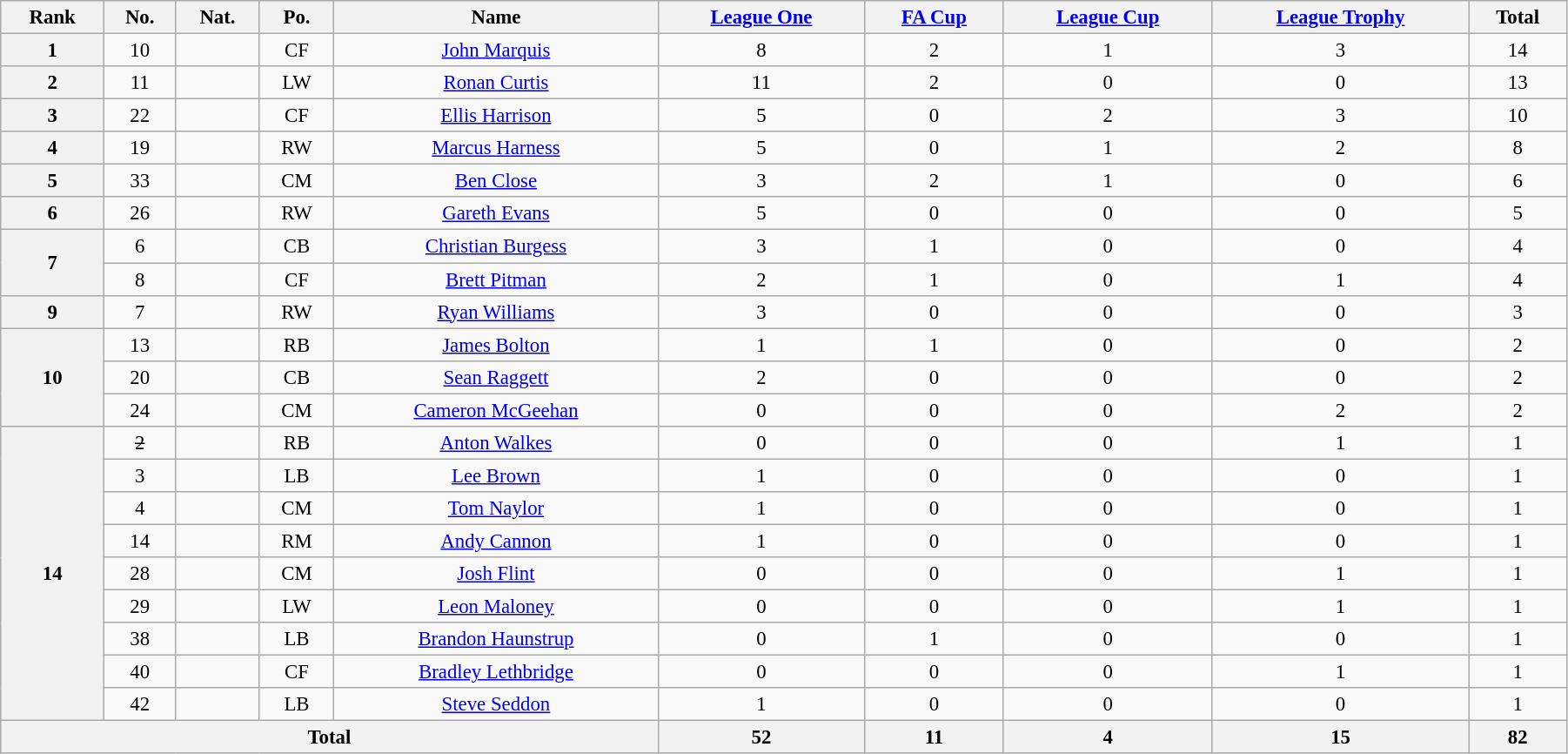<table class="wikitable" style="text-align:center; font-size:95%; width:95%;">
<tr>
<th>Rank</th>
<th>No.</th>
<th>Nat.</th>
<th>Po.</th>
<th>Name</th>
<th><a href='#'>League One</a></th>
<th><a href='#'>FA Cup</a></th>
<th><a href='#'>League Cup</a></th>
<th><a href='#'>League Trophy</a></th>
<th>Total</th>
</tr>
<tr>
<th rowspan=1>1</th>
<td>10</td>
<td></td>
<td>CF</td>
<td><a href='#'>John Marquis</a></td>
<td>8</td>
<td>2</td>
<td>1</td>
<td>3</td>
<td>14</td>
</tr>
<tr>
<th rowspan=1>2</th>
<td>11</td>
<td></td>
<td>LW</td>
<td><a href='#'>Ronan Curtis</a></td>
<td>11</td>
<td>2</td>
<td>0</td>
<td>0</td>
<td>13</td>
</tr>
<tr>
<th rowspan=1>3</th>
<td>22</td>
<td></td>
<td>CF</td>
<td><a href='#'>Ellis Harrison</a></td>
<td>5</td>
<td>0</td>
<td>2</td>
<td>3</td>
<td>10</td>
</tr>
<tr>
<th rowspan=1>4</th>
<td>19</td>
<td></td>
<td>RW</td>
<td><a href='#'>Marcus Harness</a></td>
<td>5</td>
<td>0</td>
<td>1</td>
<td>2</td>
<td>8</td>
</tr>
<tr>
<th rowspan=1>5</th>
<td>33</td>
<td></td>
<td>CM</td>
<td><a href='#'>Ben Close</a></td>
<td>3</td>
<td>2</td>
<td>1</td>
<td>0</td>
<td>6</td>
</tr>
<tr>
<th rowspan=1>6</th>
<td>26</td>
<td></td>
<td>RW</td>
<td><a href='#'>Gareth Evans</a></td>
<td>5</td>
<td>0</td>
<td>0</td>
<td>0</td>
<td>5</td>
</tr>
<tr>
<th rowspan=2>7</th>
<td>6</td>
<td></td>
<td>CB</td>
<td><a href='#'>Christian Burgess</a></td>
<td>3</td>
<td>1</td>
<td>0</td>
<td>0</td>
<td>4</td>
</tr>
<tr>
<td>8</td>
<td></td>
<td>CF</td>
<td><a href='#'>Brett Pitman</a></td>
<td>2</td>
<td>1</td>
<td>0</td>
<td>1</td>
<td>4</td>
</tr>
<tr>
<th rowspan=1>9</th>
<td>7</td>
<td></td>
<td>RW</td>
<td><a href='#'>Ryan Williams</a></td>
<td>3</td>
<td>0</td>
<td>0</td>
<td>0</td>
<td>3</td>
</tr>
<tr>
<th rowspan=3>10</th>
<td>13</td>
<td></td>
<td>RB</td>
<td><a href='#'>James Bolton</a></td>
<td>1</td>
<td>1</td>
<td>0</td>
<td>0</td>
<td>2</td>
</tr>
<tr>
<td>20</td>
<td></td>
<td>CB</td>
<td><a href='#'>Sean Raggett</a></td>
<td>2</td>
<td>0</td>
<td>0</td>
<td>0</td>
<td>2</td>
</tr>
<tr>
<td>24</td>
<td></td>
<td>CM</td>
<td><a href='#'>Cameron McGeehan</a></td>
<td>0</td>
<td>0</td>
<td>0</td>
<td>2</td>
<td>2</td>
</tr>
<tr>
<th rowspan=9>14</th>
<td><s>2</s></td>
<td></td>
<td>RB</td>
<td><a href='#'>Anton Walkes</a></td>
<td>0</td>
<td>0</td>
<td>0</td>
<td>1</td>
<td>1</td>
</tr>
<tr>
<td>3</td>
<td></td>
<td>LB</td>
<td><a href='#'>Lee Brown</a></td>
<td>1</td>
<td>0</td>
<td>0</td>
<td>0</td>
<td>1</td>
</tr>
<tr>
<td>4</td>
<td></td>
<td>CM</td>
<td><a href='#'>Tom Naylor</a></td>
<td>1</td>
<td>0</td>
<td>0</td>
<td>0</td>
<td>1</td>
</tr>
<tr>
<td>14</td>
<td></td>
<td>RM</td>
<td><a href='#'>Andy Cannon</a></td>
<td>1</td>
<td>0</td>
<td>0</td>
<td>0</td>
<td>1</td>
</tr>
<tr>
<td>28</td>
<td></td>
<td>CM</td>
<td><a href='#'>Josh Flint</a></td>
<td>0</td>
<td>0</td>
<td>0</td>
<td>1</td>
<td>1</td>
</tr>
<tr>
<td>29</td>
<td></td>
<td>LW</td>
<td><a href='#'>Leon Maloney</a></td>
<td>0</td>
<td>0</td>
<td>0</td>
<td>1</td>
<td>1</td>
</tr>
<tr>
<td>38</td>
<td></td>
<td>LB</td>
<td><a href='#'>Brandon Haunstrup</a></td>
<td>0</td>
<td>1</td>
<td>0</td>
<td>0</td>
<td>1</td>
</tr>
<tr>
<td>40</td>
<td></td>
<td>CF</td>
<td><a href='#'>Bradley Lethbridge</a></td>
<td>0</td>
<td>0</td>
<td>0</td>
<td>1</td>
<td>1</td>
</tr>
<tr>
<td>42</td>
<td></td>
<td>LB</td>
<td><a href='#'>Steve Seddon</a></td>
<td>1</td>
<td>0</td>
<td>0</td>
<td>0</td>
<td>1</td>
</tr>
<tr>
<th colspan=5>Total</th>
<th>52</th>
<th>11</th>
<th>4</th>
<th>15</th>
<th>82</th>
</tr>
</table>
